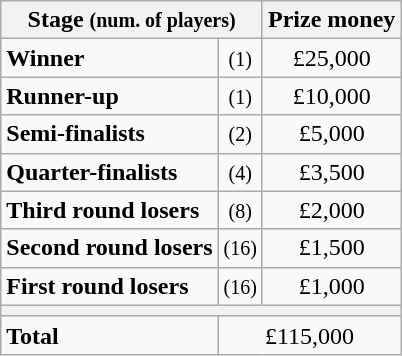<table class="wikitable">
<tr>
<th colspan=2>Stage <small>(num. of players)</small></th>
<th>Prize money</th>
</tr>
<tr>
<td><strong>Winner</strong></td>
<td align=center><small>(1)</small></td>
<td align=center>£25,000</td>
</tr>
<tr>
<td><strong>Runner-up</strong></td>
<td align=center><small>(1)</small></td>
<td align=center>£10,000</td>
</tr>
<tr>
<td><strong>Semi-finalists</strong></td>
<td align=center><small>(2)</small></td>
<td align=center>£5,000</td>
</tr>
<tr>
<td><strong>Quarter-finalists</strong></td>
<td align=center><small>(4)</small></td>
<td align=center>£3,500</td>
</tr>
<tr>
<td><strong>Third round losers</strong></td>
<td align=center><small>(8)</small></td>
<td align=center>£2,000</td>
</tr>
<tr>
<td><strong>Second round losers</strong></td>
<td align=center><small>(16)</small></td>
<td align=center>£1,500</td>
</tr>
<tr>
<td><strong>First round losers</strong></td>
<td align=center><small>(16)</small></td>
<td align=center>£1,000</td>
</tr>
<tr>
<th colspan=3></th>
</tr>
<tr>
<td><strong>Total</strong></td>
<td align=center colspan=2>£115,000</td>
</tr>
</table>
